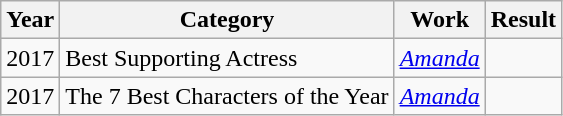<table class=wikitable>
<tr>
<th>Year</th>
<th>Category</th>
<th>Work</th>
<th>Result</th>
</tr>
<tr>
<td>2017</td>
<td>Best Supporting Actress</td>
<td><em><a href='#'>Amanda</a></em></td>
<td></td>
</tr>
<tr>
<td>2017</td>
<td>The 7 Best Characters of the Year</td>
<td><em><a href='#'>Amanda</a></em></td>
<td></td>
</tr>
</table>
